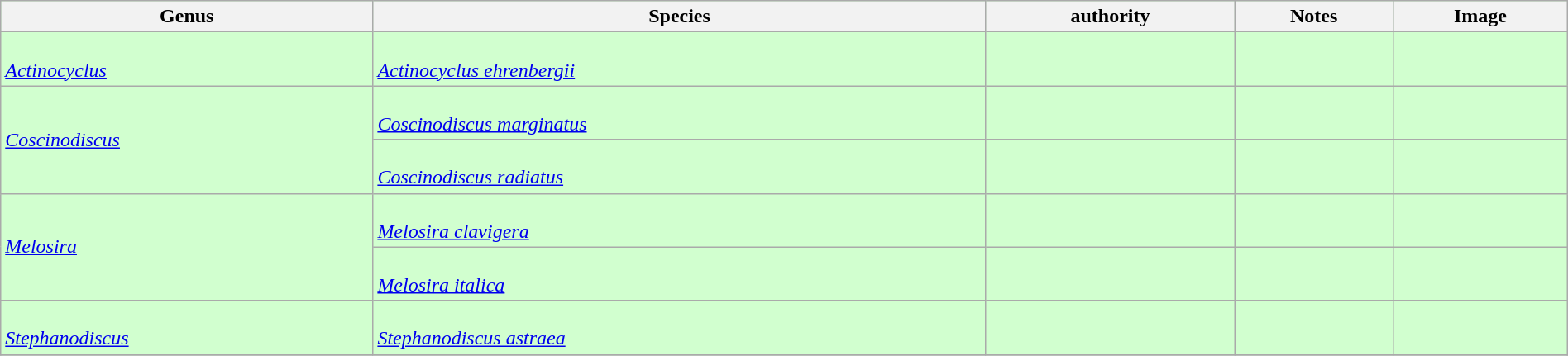<table class="wikitable" align="center" width="100%" style="background:#D1FFCF;">
<tr>
<th>Genus</th>
<th>Species</th>
<th>authority</th>
<th>Notes</th>
<th>Image</th>
</tr>
<tr>
<td><br><em><a href='#'>Actinocyclus</a></em></td>
<td><br><em><a href='#'>Actinocyclus ehrenbergii</a></em></td>
<td></td>
<td></td>
</tr>
<tr>
<td rowspan=2><em><a href='#'>Coscinodiscus</a></em></td>
<td><br><em><a href='#'>Coscinodiscus marginatus</a></em></td>
<td></td>
<td></td>
<td></td>
</tr>
<tr>
<td><br><em><a href='#'>Coscinodiscus radiatus</a></em></td>
<td></td>
<td></td>
<td></td>
</tr>
<tr>
<td rowspan=2><em><a href='#'>Melosira</a></em></td>
<td><br><em><a href='#'>Melosira clavigera</a></em></td>
<td></td>
<td></td>
<td></td>
</tr>
<tr>
<td><br><em><a href='#'>Melosira italica</a></em></td>
<td></td>
<td></td>
<td></td>
</tr>
<tr>
<td><br><em><a href='#'>Stephanodiscus</a></em></td>
<td><br><em><a href='#'>Stephanodiscus astraea</a></em></td>
<td></td>
<td></td>
<td></td>
</tr>
<tr>
</tr>
</table>
